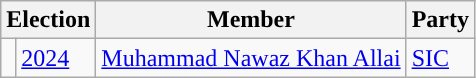<table class="wikitable">
<tr>
<th colspan="2">Election</th>
<th>Member</th>
<th>Party</th>
</tr>
<tr>
<td style="background-color: "></td>
<td><a href='#'>2024</a></td>
<td><a href='#'>Muhammad Nawaz Khan Allai</a></td>
<td><a href='#'>SIC</a></td>
</tr>
</table>
